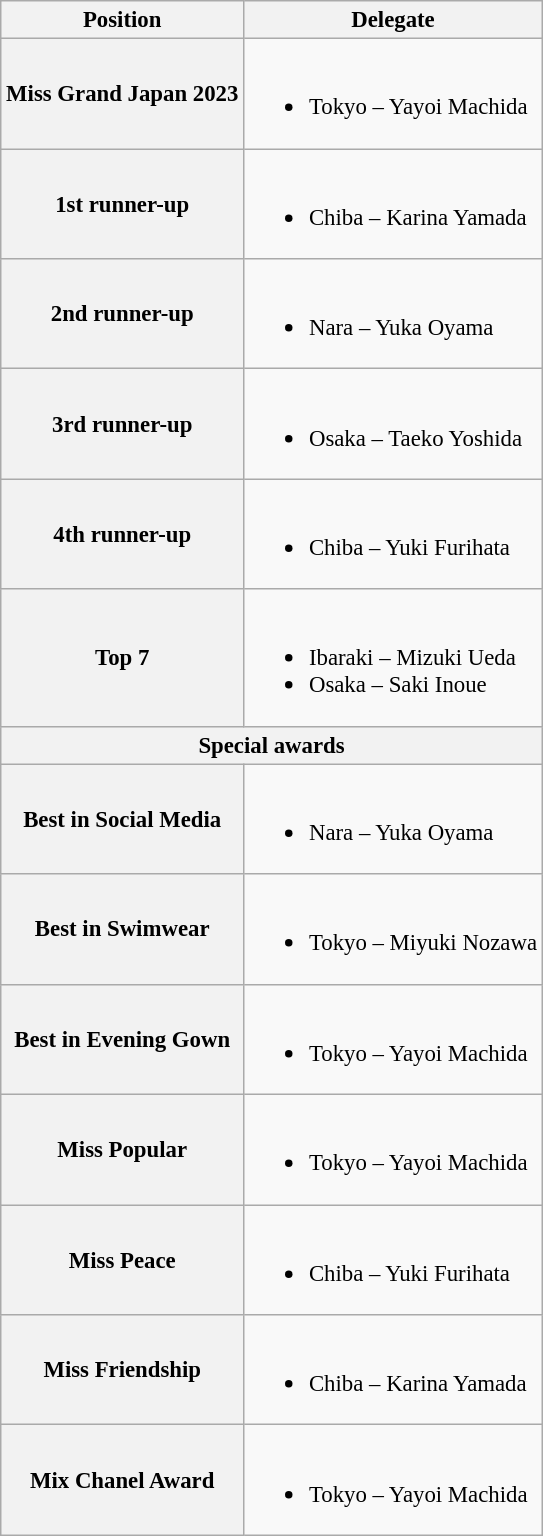<table class="wikitable" style="font-size: 95%";>
<tr>
<th>Position</th>
<th>Delegate</th>
</tr>
<tr>
<th>Miss Grand Japan 2023</th>
<td><br><ul><li>Tokyo – Yayoi Machida</li></ul></td>
</tr>
<tr>
<th>1st runner-up</th>
<td><br><ul><li>Chiba – Karina Yamada</li></ul></td>
</tr>
<tr>
<th>2nd runner-up</th>
<td><br><ul><li>Nara – Yuka Oyama</li></ul></td>
</tr>
<tr>
<th>3rd runner-up</th>
<td><br><ul><li>Osaka – Taeko Yoshida</li></ul></td>
</tr>
<tr>
<th>4th runner-up</th>
<td><br><ul><li>Chiba – Yuki Furihata</li></ul></td>
</tr>
<tr>
<th>Top 7</th>
<td><br><ul><li>Ibaraki – Mizuki Ueda</li><li>Osaka – Saki Inoue</li></ul></td>
</tr>
<tr>
<th colspan=2>Special awards</th>
</tr>
<tr>
<th>Best in Social Media</th>
<td><br><ul><li>Nara – Yuka Oyama</li></ul></td>
</tr>
<tr>
<th>Best in Swimwear</th>
<td><br><ul><li>Tokyo – Miyuki Nozawa</li></ul></td>
</tr>
<tr>
<th>Best in Evening Gown</th>
<td><br><ul><li>Tokyo – Yayoi Machida</li></ul></td>
</tr>
<tr>
<th>Miss Popular</th>
<td><br><ul><li>Tokyo – Yayoi Machida</li></ul></td>
</tr>
<tr>
<th>Miss Peace</th>
<td><br><ul><li>Chiba – Yuki Furihata</li></ul></td>
</tr>
<tr>
<th>Miss Friendship</th>
<td><br><ul><li>Chiba – Karina Yamada</li></ul></td>
</tr>
<tr>
<th>Mix Chanel Award</th>
<td><br><ul><li>Tokyo – Yayoi Machida</li></ul></td>
</tr>
</table>
